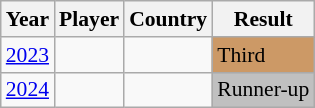<table class="wikitable sortable" style="font-size:90%;">
<tr>
<th>Year</th>
<th>Player</th>
<th>Country</th>
<th>Result</th>
</tr>
<tr>
<td><a href='#'>2023</a> </td>
<td></td>
<td></td>
<td bgcolor="#cc9966" data-sort-value="2">Third</td>
</tr>
<tr>
<td><a href='#'>2024</a> </td>
<td></td>
<td></td>
<td bgcolor="#C0C0C0" data-sort-value="1">Runner-up</td>
</tr>
</table>
